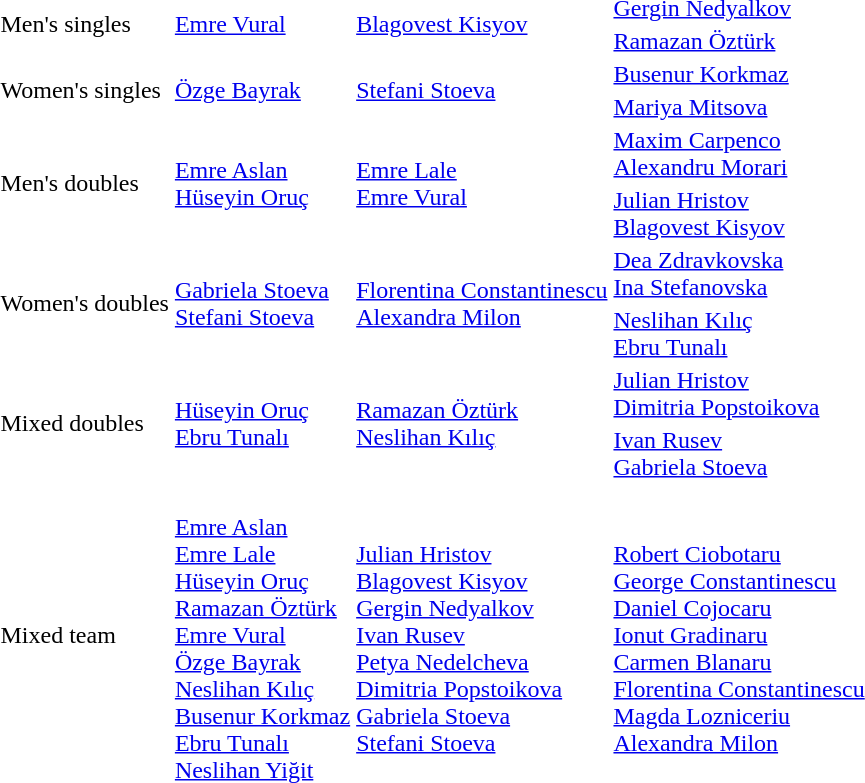<table>
<tr>
<td rowspan="2">Men's singles</td>
<td rowspan="2"> <a href='#'>Emre Vural</a></td>
<td rowspan="2"> <a href='#'>Blagovest Kisyov</a></td>
<td> <a href='#'>Gergin Nedyalkov</a></td>
</tr>
<tr>
<td> <a href='#'>Ramazan Öztürk</a></td>
</tr>
<tr>
<td rowspan="2">Women's singles</td>
<td rowspan="2"> <a href='#'>Özge Bayrak</a></td>
<td rowspan="2"> <a href='#'>Stefani Stoeva</a></td>
<td> <a href='#'>Busenur Korkmaz</a></td>
</tr>
<tr>
<td> <a href='#'>Mariya Mitsova</a></td>
</tr>
<tr>
<td rowspan="2">Men's doubles</td>
<td rowspan="2"> <a href='#'>Emre Aslan</a><br> <a href='#'>Hüseyin Oruç</a></td>
<td rowspan="2"> <a href='#'>Emre Lale</a><br> <a href='#'>Emre Vural</a></td>
<td> <a href='#'>Maxim Carpenco</a><br> <a href='#'>Alexandru Morari</a></td>
</tr>
<tr>
<td> <a href='#'>Julian Hristov</a><br> <a href='#'>Blagovest Kisyov</a></td>
</tr>
<tr>
<td rowspan="2">Women's doubles</td>
<td rowspan="2"> <a href='#'>Gabriela Stoeva</a><br> <a href='#'>Stefani Stoeva</a></td>
<td rowspan="2"> <a href='#'>Florentina Constantinescu</a><br> <a href='#'>Alexandra Milon</a></td>
<td> <a href='#'>Dea Zdravkovska</a><br> <a href='#'>Ina Stefanovska</a></td>
</tr>
<tr>
<td> <a href='#'>Neslihan Kılıç</a><br> <a href='#'>Ebru Tunalı</a></td>
</tr>
<tr>
<td rowspan="2">Mixed doubles</td>
<td rowspan="2"> <a href='#'>Hüseyin Oruç</a><br> <a href='#'>Ebru Tunalı</a></td>
<td rowspan="2"> <a href='#'>Ramazan Öztürk</a><br> <a href='#'>Neslihan Kılıç</a></td>
<td> <a href='#'>Julian Hristov</a><br> <a href='#'>Dimitria Popstoikova</a></td>
</tr>
<tr>
<td> <a href='#'>Ivan Rusev</a><br> <a href='#'>Gabriela Stoeva</a></td>
</tr>
<tr>
<td>Mixed team</td>
<td><br><a href='#'>Emre Aslan</a><br><a href='#'>Emre Lale</a><br><a href='#'>Hüseyin Oruç</a><br><a href='#'>Ramazan Öztürk</a><br><a href='#'>Emre Vural</a><br><a href='#'>Özge Bayrak</a><br><a href='#'>Neslihan Kılıç</a><br><a href='#'>Busenur Korkmaz</a><br><a href='#'>Ebru Tunalı</a><br><a href='#'>Neslihan Yiğit</a></td>
<td><br><a href='#'>Julian Hristov</a><br><a href='#'>Blagovest Kisyov</a><br><a href='#'>Gergin Nedyalkov</a><br><a href='#'>Ivan Rusev</a><br><a href='#'>Petya Nedelcheva</a><br><a href='#'>Dimitria Popstoikova</a><br><a href='#'>Gabriela Stoeva</a><br><a href='#'>Stefani Stoeva</a></td>
<td><br><a href='#'>Robert Ciobotaru</a><br><a href='#'>George Constantinescu</a><br><a href='#'>Daniel Cojocaru</a><br><a href='#'>Ionut Gradinaru</a><br><a href='#'>Carmen Blanaru</a><br><a href='#'>Florentina Constantinescu</a><br><a href='#'>Magda Lozniceriu</a><br><a href='#'>Alexandra Milon</a></td>
</tr>
</table>
